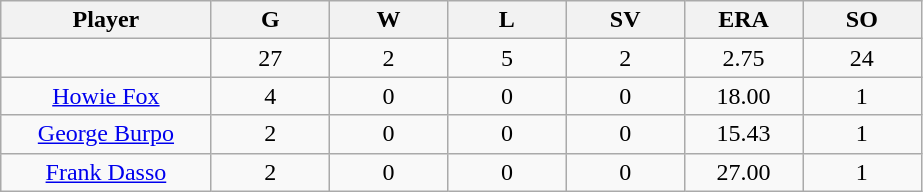<table class="wikitable sortable">
<tr>
<th bgcolor="#DDDDFF" width="16%">Player</th>
<th bgcolor="#DDDDFF" width="9%">G</th>
<th bgcolor="#DDDDFF" width="9%">W</th>
<th bgcolor="#DDDDFF" width="9%">L</th>
<th bgcolor="#DDDDFF" width="9%">SV</th>
<th bgcolor="#DDDDFF" width="9%">ERA</th>
<th bgcolor="#DDDDFF" width="9%">SO</th>
</tr>
<tr align="center">
<td></td>
<td>27</td>
<td>2</td>
<td>5</td>
<td>2</td>
<td>2.75</td>
<td>24</td>
</tr>
<tr align="center">
<td><a href='#'>Howie Fox</a></td>
<td>4</td>
<td>0</td>
<td>0</td>
<td>0</td>
<td>18.00</td>
<td>1</td>
</tr>
<tr align=center>
<td><a href='#'>George Burpo</a></td>
<td>2</td>
<td>0</td>
<td>0</td>
<td>0</td>
<td>15.43</td>
<td>1</td>
</tr>
<tr align=center>
<td><a href='#'>Frank Dasso</a></td>
<td>2</td>
<td>0</td>
<td>0</td>
<td>0</td>
<td>27.00</td>
<td>1</td>
</tr>
</table>
